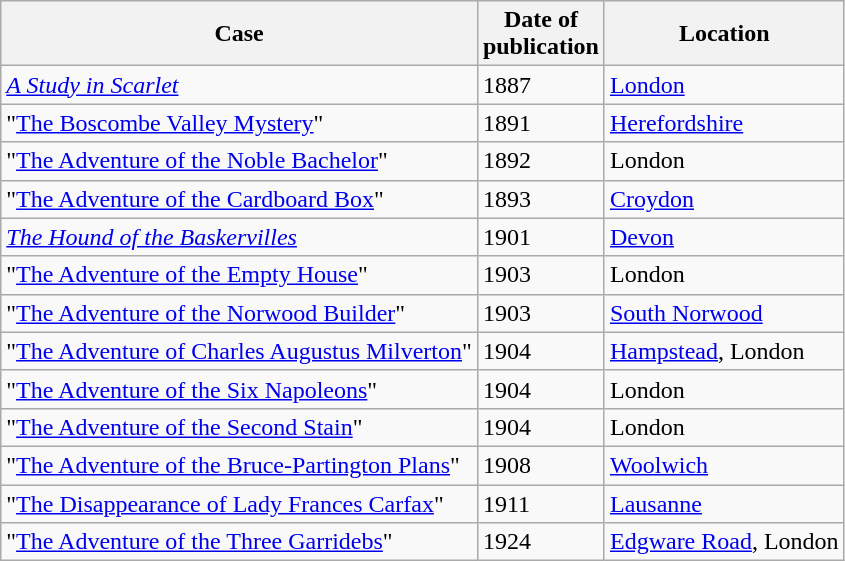<table class="wikitable" border="1">
<tr>
<th>Case</th>
<th>Date of<br>publication</th>
<th>Location</th>
</tr>
<tr>
<td><em><a href='#'>A Study in Scarlet</a></em></td>
<td>1887</td>
<td><a href='#'>London</a></td>
</tr>
<tr>
<td>"<a href='#'>The Boscombe Valley Mystery</a>"</td>
<td>1891</td>
<td><a href='#'>Herefordshire</a></td>
</tr>
<tr>
<td>"<a href='#'>The Adventure of the Noble Bachelor</a>"</td>
<td>1892</td>
<td>London</td>
</tr>
<tr>
<td>"<a href='#'>The Adventure of the Cardboard Box</a>"</td>
<td>1893</td>
<td><a href='#'>Croydon</a></td>
</tr>
<tr>
<td><em><a href='#'>The Hound of the Baskervilles</a></em></td>
<td>1901</td>
<td><a href='#'>Devon</a></td>
</tr>
<tr>
<td>"<a href='#'>The Adventure of the Empty House</a>"</td>
<td>1903</td>
<td>London</td>
</tr>
<tr>
<td>"<a href='#'>The Adventure of the Norwood Builder</a>"</td>
<td>1903</td>
<td><a href='#'>South Norwood</a></td>
</tr>
<tr>
<td>"<a href='#'>The Adventure of Charles Augustus Milverton</a>"</td>
<td>1904</td>
<td><a href='#'>Hampstead</a>, London</td>
</tr>
<tr>
<td>"<a href='#'>The Adventure of the Six Napoleons</a>"</td>
<td>1904</td>
<td>London</td>
</tr>
<tr>
<td>"<a href='#'>The Adventure of the Second Stain</a>"</td>
<td>1904</td>
<td>London</td>
</tr>
<tr>
<td>"<a href='#'>The Adventure of the Bruce-Partington Plans</a>"</td>
<td>1908</td>
<td><a href='#'>Woolwich</a></td>
</tr>
<tr>
<td>"<a href='#'>The Disappearance of Lady Frances Carfax</a>"</td>
<td>1911</td>
<td><a href='#'>Lausanne</a></td>
</tr>
<tr>
<td>"<a href='#'>The Adventure of the Three Garridebs</a>"</td>
<td>1924</td>
<td><a href='#'>Edgware Road</a>, London</td>
</tr>
</table>
